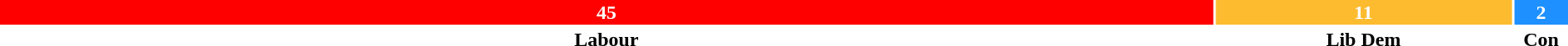<table style="width:100%; text-align:center;">
<tr style="color:white;">
<td style="background:red; width:77.59%;"><strong>45</strong></td>
<td style="background:#FDBB30; width:18.96%;"><strong>11</strong></td>
<td style="background:dodgerblue; width:3.45%;"><strong>2</strong></td>
</tr>
<tr>
<td><span><strong>Labour</strong></span></td>
<td><span><strong>Lib Dem</strong></span></td>
<td><span><strong>Con</strong></span></td>
</tr>
</table>
